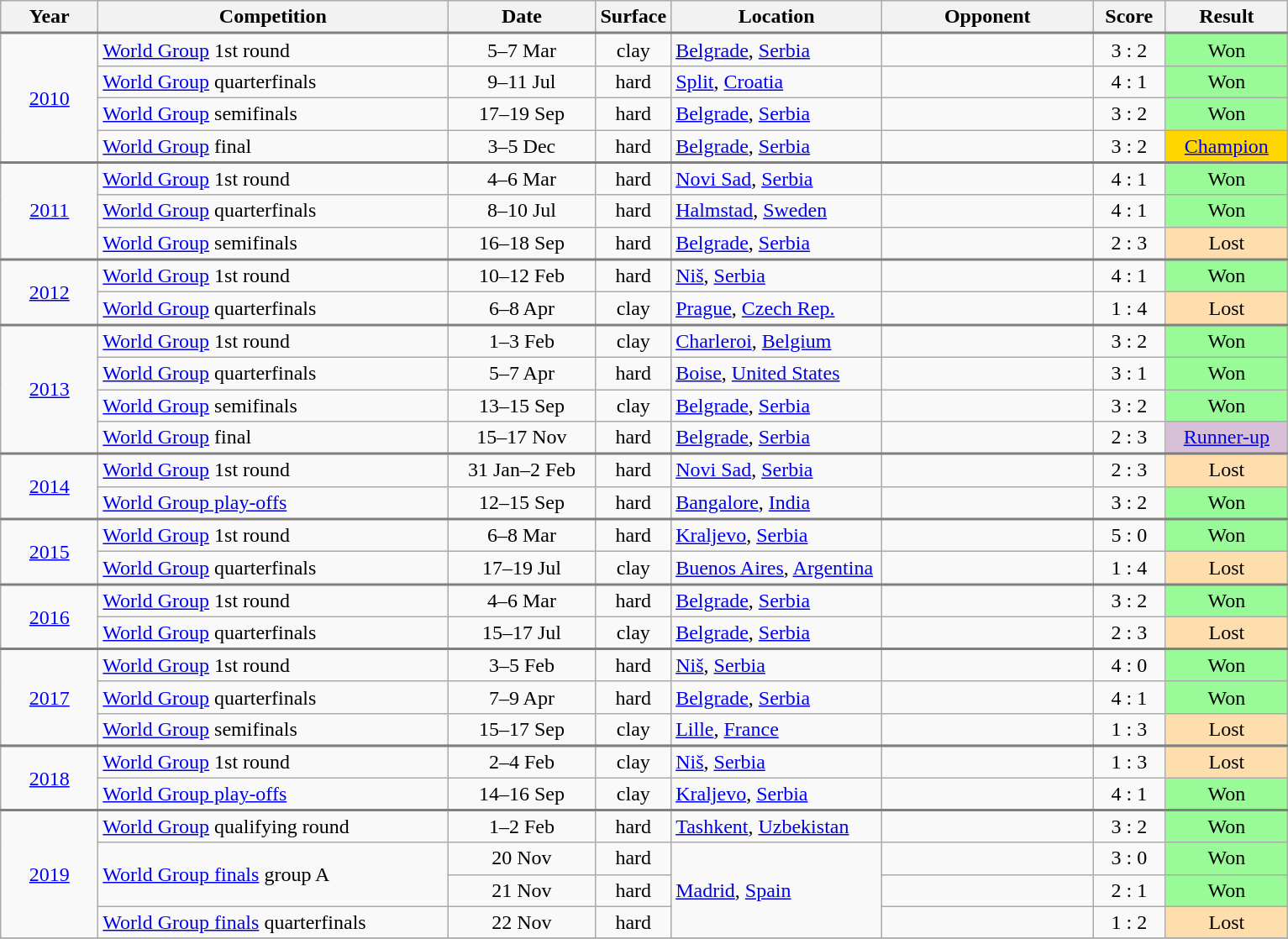<table class="wikitable collapsible collapsed">
<tr>
<th width="70">Year</th>
<th width="270">Competition</th>
<th width="110">Date</th>
<th width="50">Surface</th>
<th width="160">Location</th>
<th width="160">Opponent</th>
<th width="50">Score</th>
<th width="90">Result</th>
</tr>
<tr style="border-top:2px solid gray;">
<td align="center" rowspan="4"><a href='#'>2010</a></td>
<td><a href='#'>World Group</a> 1st round</td>
<td align="center">5–7 Mar</td>
<td align="center">clay</td>
<td><a href='#'>Belgrade</a>, <a href='#'>Serbia</a></td>
<td></td>
<td align="center">3 : 2</td>
<td align="center" bgcolor="#98FB98">Won</td>
</tr>
<tr>
<td><a href='#'>World Group</a> quarterfinals</td>
<td align="center">9–11 Jul</td>
<td align="center">hard</td>
<td><a href='#'>Split</a>, <a href='#'>Croatia</a></td>
<td></td>
<td align="center">4 : 1</td>
<td align="center" bgcolor="#98FB98">Won</td>
</tr>
<tr>
<td><a href='#'>World Group</a> semifinals</td>
<td align="center">17–19 Sep</td>
<td align="center">hard</td>
<td><a href='#'>Belgrade</a>, <a href='#'>Serbia</a></td>
<td></td>
<td align="center">3 : 2</td>
<td align="center" bgcolor="#98FB98">Won</td>
</tr>
<tr>
<td><a href='#'>World Group</a> final</td>
<td align="center">3–5 Dec</td>
<td align="center">hard</td>
<td><a href='#'>Belgrade</a>, <a href='#'>Serbia</a></td>
<td></td>
<td align="center">3 : 2</td>
<td align="center" bgcolor="#FFD700"><a href='#'>Champion</a></td>
</tr>
<tr style="border-top:2px solid gray;">
<td align="center" rowspan="3"><a href='#'>2011</a></td>
<td><a href='#'>World Group</a> 1st round</td>
<td align="center">4–6 Mar</td>
<td align="center">hard</td>
<td><a href='#'>Novi Sad</a>, <a href='#'>Serbia</a></td>
<td></td>
<td align="center">4 : 1</td>
<td align="center" bgcolor="#98FB98">Won</td>
</tr>
<tr>
<td><a href='#'>World Group</a> quarterfinals</td>
<td align="center">8–10 Jul</td>
<td align="center">hard</td>
<td><a href='#'>Halmstad</a>, <a href='#'>Sweden</a></td>
<td></td>
<td align="center">4 : 1</td>
<td align="center" bgcolor="#98FB98">Won</td>
</tr>
<tr>
<td><a href='#'>World Group</a> semifinals</td>
<td align="center">16–18 Sep</td>
<td align="center">hard</td>
<td><a href='#'>Belgrade</a>, <a href='#'>Serbia</a></td>
<td></td>
<td align="center">2 : 3</td>
<td align="center" bgcolor="#FFDEAD">Lost</td>
</tr>
<tr style="border-top:2px solid gray;">
<td align="center" rowspan="2"><a href='#'>2012</a></td>
<td><a href='#'>World Group</a> 1st round</td>
<td align="center">10–12 Feb</td>
<td align="center">hard</td>
<td><a href='#'>Niš</a>, <a href='#'>Serbia</a></td>
<td></td>
<td align="center">4 : 1</td>
<td align="center" bgcolor="#98FB98">Won</td>
</tr>
<tr>
<td><a href='#'>World Group</a> quarterfinals</td>
<td align="center">6–8 Apr</td>
<td align="center">clay</td>
<td><a href='#'>Prague</a>, <a href='#'>Czech Rep.</a></td>
<td></td>
<td align="center">1 : 4</td>
<td align="center" bgcolor="#FFDEAD">Lost</td>
</tr>
<tr style="border-top:2px solid gray;">
<td align="center" rowspan="4"><a href='#'>2013</a></td>
<td><a href='#'>World Group</a> 1st round</td>
<td align="center">1–3 Feb</td>
<td align="center">clay</td>
<td><a href='#'>Charleroi</a>, <a href='#'>Belgium</a></td>
<td></td>
<td align="center">3 : 2</td>
<td align="center" bgcolor="#98FB98">Won</td>
</tr>
<tr>
<td><a href='#'>World Group</a> quarterfinals</td>
<td align="center">5–7 Apr</td>
<td align="center">hard</td>
<td><a href='#'>Boise</a>, <a href='#'>United States</a></td>
<td></td>
<td align="center">3 : 1</td>
<td align="center" bgcolor="#98FB98">Won</td>
</tr>
<tr>
<td><a href='#'>World Group</a> semifinals</td>
<td align="center">13–15 Sep</td>
<td align="center">clay</td>
<td><a href='#'>Belgrade</a>, <a href='#'>Serbia</a></td>
<td></td>
<td align="center">3 : 2</td>
<td align="center" bgcolor="#98FB98">Won</td>
</tr>
<tr>
<td><a href='#'>World Group</a> final</td>
<td align="center">15–17 Nov</td>
<td align="center">hard</td>
<td><a href='#'>Belgrade</a>, <a href='#'>Serbia</a></td>
<td></td>
<td align="center">2 : 3</td>
<td align="center" bgcolor=thistle><a href='#'>Runner-up</a></td>
</tr>
<tr style="border-top:2px solid gray;">
<td align="center" rowspan="2"><a href='#'>2014</a></td>
<td><a href='#'>World Group</a> 1st round</td>
<td align="center">31 Jan–2 Feb</td>
<td align="center">hard</td>
<td><a href='#'>Novi Sad</a>, <a href='#'>Serbia</a></td>
<td></td>
<td align="center">2 : 3</td>
<td align="center" bgcolor="#FFDEAD">Lost</td>
</tr>
<tr>
<td><a href='#'>World Group play-offs</a></td>
<td align="center">12–15 Sep</td>
<td align="center">hard</td>
<td><a href='#'>Bangalore</a>, <a href='#'>India</a></td>
<td></td>
<td align="center">3 : 2</td>
<td align="center" bgcolor="#98FB98">Won</td>
</tr>
<tr style="border-top:2px solid gray;">
<td align="center" rowspan="2"><a href='#'>2015</a></td>
<td><a href='#'>World Group</a> 1st round</td>
<td align="center">6–8 Mar</td>
<td align="center">hard</td>
<td><a href='#'>Kraljevo</a>, <a href='#'>Serbia</a></td>
<td></td>
<td align="center">5 : 0</td>
<td align="center" bgcolor="#98FB98">Won</td>
</tr>
<tr>
<td><a href='#'>World Group</a> quarterfinals</td>
<td align="center">17–19 Jul</td>
<td align="center">clay</td>
<td><a href='#'>Buenos Aires</a>, <a href='#'>Argentina</a></td>
<td></td>
<td align="center">1 : 4</td>
<td align="center" bgcolor="#FFDEAD">Lost</td>
</tr>
<tr style="border-top:2px solid gray;">
<td align="center" rowspan="2"><a href='#'>2016</a></td>
<td><a href='#'>World Group</a> 1st round</td>
<td align="center">4–6 Mar</td>
<td align="center">hard</td>
<td><a href='#'>Belgrade</a>, <a href='#'>Serbia</a></td>
<td></td>
<td align="center">3 : 2</td>
<td align="center" bgcolor="#98FB98">Won</td>
</tr>
<tr>
<td><a href='#'>World Group</a> quarterfinals</td>
<td align="center">15–17 Jul</td>
<td align="center">clay</td>
<td><a href='#'>Belgrade</a>, <a href='#'>Serbia</a></td>
<td></td>
<td align="center">2 : 3</td>
<td align="center" bgcolor="#FFDEAD">Lost</td>
</tr>
<tr>
</tr>
<tr style="border-top:2px solid gray;">
<td align="center" rowspan="3"><a href='#'>2017</a></td>
<td><a href='#'>World Group</a> 1st round</td>
<td align="center">3–5 Feb</td>
<td align="center">hard</td>
<td><a href='#'>Niš</a>, <a href='#'>Serbia</a></td>
<td></td>
<td align="center">4 : 0</td>
<td align="center" bgcolor="#98FB98">Won</td>
</tr>
<tr>
<td><a href='#'>World Group</a> quarterfinals</td>
<td align="center">7–9 Apr</td>
<td align="center">hard</td>
<td><a href='#'>Belgrade</a>, <a href='#'>Serbia</a></td>
<td></td>
<td align="center">4 : 1</td>
<td align="center" bgcolor="#98FB98">Won</td>
</tr>
<tr>
<td><a href='#'>World Group</a> semifinals</td>
<td align="center">15–17 Sep</td>
<td align="center">clay</td>
<td><a href='#'>Lille</a>, <a href='#'>France</a></td>
<td></td>
<td align="center">1 : 3</td>
<td align="center" bgcolor="#FFDEAD">Lost</td>
</tr>
<tr>
</tr>
<tr style="border-top:2px solid gray;">
<td align="center" rowspan="2"><a href='#'>2018</a></td>
<td><a href='#'>World Group</a> 1st round</td>
<td align="center">2–4 Feb</td>
<td align="center">clay</td>
<td><a href='#'>Niš</a>, <a href='#'>Serbia</a></td>
<td></td>
<td align="center">1 : 3</td>
<td align="center" bgcolor="#FFDEAD">Lost</td>
</tr>
<tr>
<td><a href='#'>World Group play-offs</a></td>
<td align="center">14–16 Sep</td>
<td align="center">clay</td>
<td><a href='#'>Kraljevo</a>, <a href='#'>Serbia</a></td>
<td></td>
<td align="center">4 : 1</td>
<td align="center" bgcolor="#98FB98">Won</td>
</tr>
<tr>
</tr>
<tr style="border-top:2px solid gray;">
<td align="center" rowspan="4"><a href='#'>2019</a></td>
<td><a href='#'>World Group</a> qualifying round</td>
<td align="center">1–2 Feb</td>
<td align="center">hard</td>
<td><a href='#'>Tashkent</a>, <a href='#'>Uzbekistan</a></td>
<td></td>
<td align="center">3 : 2</td>
<td align="center" bgcolor="#98FB98">Won</td>
</tr>
<tr>
<td rowspan="2"><a href='#'>World Group finals</a> group A</td>
<td align="center">20 Nov</td>
<td align="center">hard</td>
<td rowspan="3"><a href='#'>Madrid</a>, <a href='#'>Spain</a></td>
<td></td>
<td align="center">3 : 0</td>
<td align="center" bgcolor="#98FB98">Won</td>
</tr>
<tr>
<td align="center">21 Nov</td>
<td align="center">hard</td>
<td></td>
<td align="center">2 : 1</td>
<td align="center" bgcolor="#98FB98">Won</td>
</tr>
<tr>
<td><a href='#'>World Group finals</a> quarterfinals</td>
<td align="center">22 Nov</td>
<td align="center">hard</td>
<td></td>
<td align="center">1 : 2</td>
<td align="center" bgcolor="#FFDEAD">Lost</td>
</tr>
<tr>
</tr>
</table>
